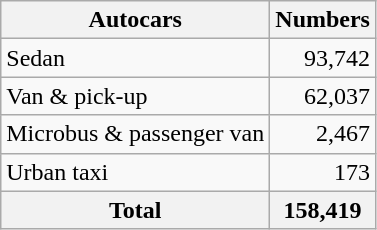<table class="wikitable" style="display:inline-table;">
<tr>
<th>Autocars</th>
<th>Numbers</th>
</tr>
<tr>
<td>Sedan</td>
<td style="text-align:right;">93,742</td>
</tr>
<tr>
<td>Van & pick-up</td>
<td style="text-align:right;">62,037</td>
</tr>
<tr>
<td>Microbus & passenger van</td>
<td style="text-align:right;">2,467</td>
</tr>
<tr>
<td>Urban taxi</td>
<td style="text-align:right;">173</td>
</tr>
<tr>
<th>Total</th>
<th>158,419</th>
</tr>
</table>
